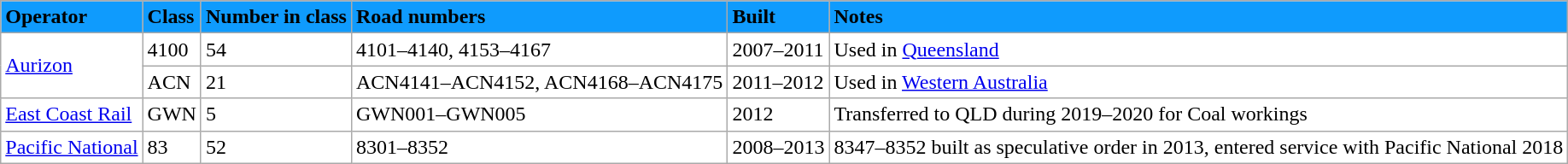<table class="wikitable sortable">
<tr bgcolor="#0F9BFD">
<td><strong>Operator</strong></td>
<td><strong>Class</strong></td>
<td><strong>Number in class</strong></td>
<td><strong>Road numbers</strong></td>
<td><strong>Built</strong></td>
<td><strong>Notes</strong></td>
</tr>
<tr bgcolor="#FFFFFF">
<td rowspan="2"><a href='#'>Aurizon</a></td>
<td>4100</td>
<td>54</td>
<td>4101–4140, 4153–4167</td>
<td>2007–2011</td>
<td>Used in <a href='#'>Queensland</a></td>
</tr>
<tr bgcolor="#FFFFFF">
<td>ACN</td>
<td>21</td>
<td>ACN4141–ACN4152, ACN4168–ACN4175</td>
<td>2011–2012</td>
<td>Used in <a href='#'>Western Australia</a></td>
</tr>
<tr bgcolor="#FFFFFF">
<td><a href='#'>East Coast Rail</a></td>
<td>GWN</td>
<td>5</td>
<td>GWN001–GWN005</td>
<td>2012</td>
<td>Transferred to QLD during 2019–2020 for Coal workings</td>
</tr>
<tr bgcolor="#FFFFFF">
<td><a href='#'>Pacific National</a></td>
<td>83</td>
<td>52</td>
<td>8301–8352</td>
<td>2008–2013</td>
<td>8347–8352 built as speculative order in 2013, entered service with Pacific National 2018</td>
</tr>
</table>
